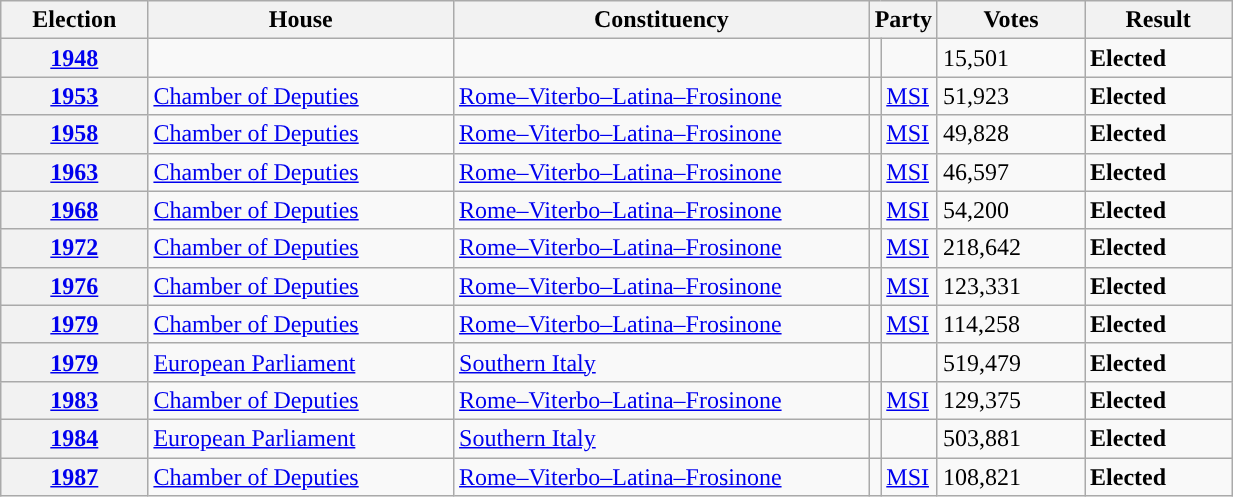<table class=wikitable style="width:65%; border:1px #AAAAFF solid">
<tr>
<th width=12%>Election</th>
<th width=25%>House</th>
<th width=34%>Constituency</th>
<th width=5% colspan="2">Party</th>
<th width=12%>Votes</th>
<th width=12%>Result</th>
</tr>
<tr>
<th><a href='#'>1948</a></th>
<td></td>
<td></td>
<td></td>
<td></td>
<td>15,501</td>
<td> <strong>Elected</strong></td>
</tr>
<tr>
<th><a href='#'>1953</a></th>
<td><a href='#'>Chamber of Deputies</a></td>
<td><a href='#'>Rome–Viterbo–Latina–Frosinone</a></td>
<td></td>
<td><a href='#'>MSI</a></td>
<td>51,923</td>
<td> <strong>Elected</strong></td>
</tr>
<tr>
<th><a href='#'>1958</a></th>
<td><a href='#'>Chamber of Deputies</a></td>
<td><a href='#'>Rome–Viterbo–Latina–Frosinone</a></td>
<td></td>
<td><a href='#'>MSI</a></td>
<td>49,828</td>
<td> <strong>Elected</strong></td>
</tr>
<tr>
<th><a href='#'>1963</a></th>
<td><a href='#'>Chamber of Deputies</a></td>
<td><a href='#'>Rome–Viterbo–Latina–Frosinone</a></td>
<td></td>
<td><a href='#'>MSI</a></td>
<td>46,597</td>
<td> <strong>Elected</strong></td>
</tr>
<tr>
<th><a href='#'>1968</a></th>
<td><a href='#'>Chamber of Deputies</a></td>
<td><a href='#'>Rome–Viterbo–Latina–Frosinone</a></td>
<td></td>
<td><a href='#'>MSI</a></td>
<td>54,200</td>
<td> <strong>Elected</strong></td>
</tr>
<tr>
<th><a href='#'>1972</a></th>
<td><a href='#'>Chamber of Deputies</a></td>
<td><a href='#'>Rome–Viterbo–Latina–Frosinone</a></td>
<td></td>
<td><a href='#'>MSI</a></td>
<td>218,642</td>
<td> <strong>Elected</strong></td>
</tr>
<tr>
<th><a href='#'>1976</a></th>
<td><a href='#'>Chamber of Deputies</a></td>
<td><a href='#'>Rome–Viterbo–Latina–Frosinone</a></td>
<td></td>
<td><a href='#'>MSI</a></td>
<td>123,331</td>
<td> <strong>Elected</strong></td>
</tr>
<tr>
<th><a href='#'>1979</a></th>
<td><a href='#'>Chamber of Deputies</a></td>
<td><a href='#'>Rome–Viterbo–Latina–Frosinone</a></td>
<td></td>
<td><a href='#'>MSI</a></td>
<td>114,258</td>
<td> <strong>Elected</strong></td>
</tr>
<tr>
<th><a href='#'>1979</a></th>
<td><a href='#'>European Parliament</a></td>
<td><a href='#'>Southern Italy</a></td>
<td></td>
<td></td>
<td>519,479</td>
<td> <strong>Elected</strong></td>
</tr>
<tr>
<th><a href='#'>1983</a></th>
<td><a href='#'>Chamber of Deputies</a></td>
<td><a href='#'>Rome–Viterbo–Latina–Frosinone</a></td>
<td></td>
<td><a href='#'>MSI</a></td>
<td>129,375</td>
<td> <strong>Elected</strong></td>
</tr>
<tr>
<th><a href='#'>1984</a></th>
<td><a href='#'>European Parliament</a></td>
<td><a href='#'>Southern Italy</a></td>
<td></td>
<td></td>
<td>503,881</td>
<td> <strong>Elected</strong></td>
</tr>
<tr>
<th><a href='#'>1987</a></th>
<td><a href='#'>Chamber of Deputies</a></td>
<td><a href='#'>Rome–Viterbo–Latina–Frosinone</a></td>
<td></td>
<td><a href='#'>MSI</a></td>
<td>108,821</td>
<td> <strong>Elected</strong></td>
</tr>
</table>
